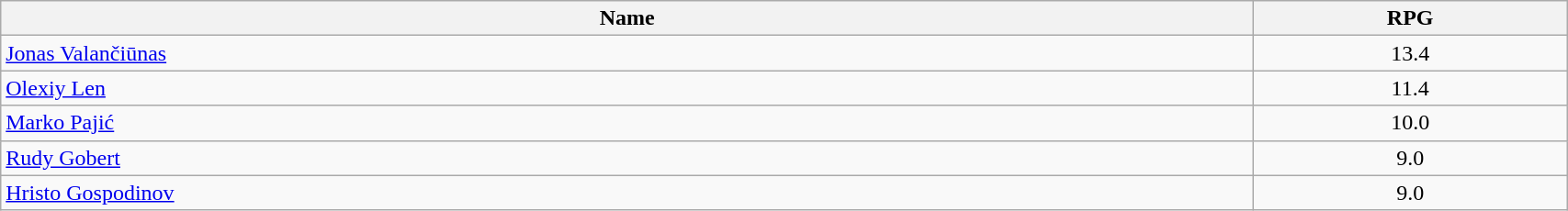<table class=wikitable width="90%">
<tr>
<th width="80%">Name</th>
<th width="20%">RPG</th>
</tr>
<tr>
<td> <a href='#'>Jonas Valančiūnas</a></td>
<td align=center>13.4</td>
</tr>
<tr>
<td> <a href='#'>Olexiy Len</a></td>
<td align=center>11.4</td>
</tr>
<tr>
<td> <a href='#'>Marko Pajić</a></td>
<td align=center>10.0</td>
</tr>
<tr>
<td> <a href='#'>Rudy Gobert</a></td>
<td align=center>9.0</td>
</tr>
<tr>
<td> <a href='#'>Hristo Gospodinov</a></td>
<td align=center>9.0</td>
</tr>
</table>
